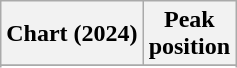<table class="wikitable sortable plainrowheaders" style="text-align:center">
<tr>
<th scope="col">Chart (2024)</th>
<th scope="col">Peak<br>position</th>
</tr>
<tr>
</tr>
<tr>
</tr>
<tr>
</tr>
</table>
